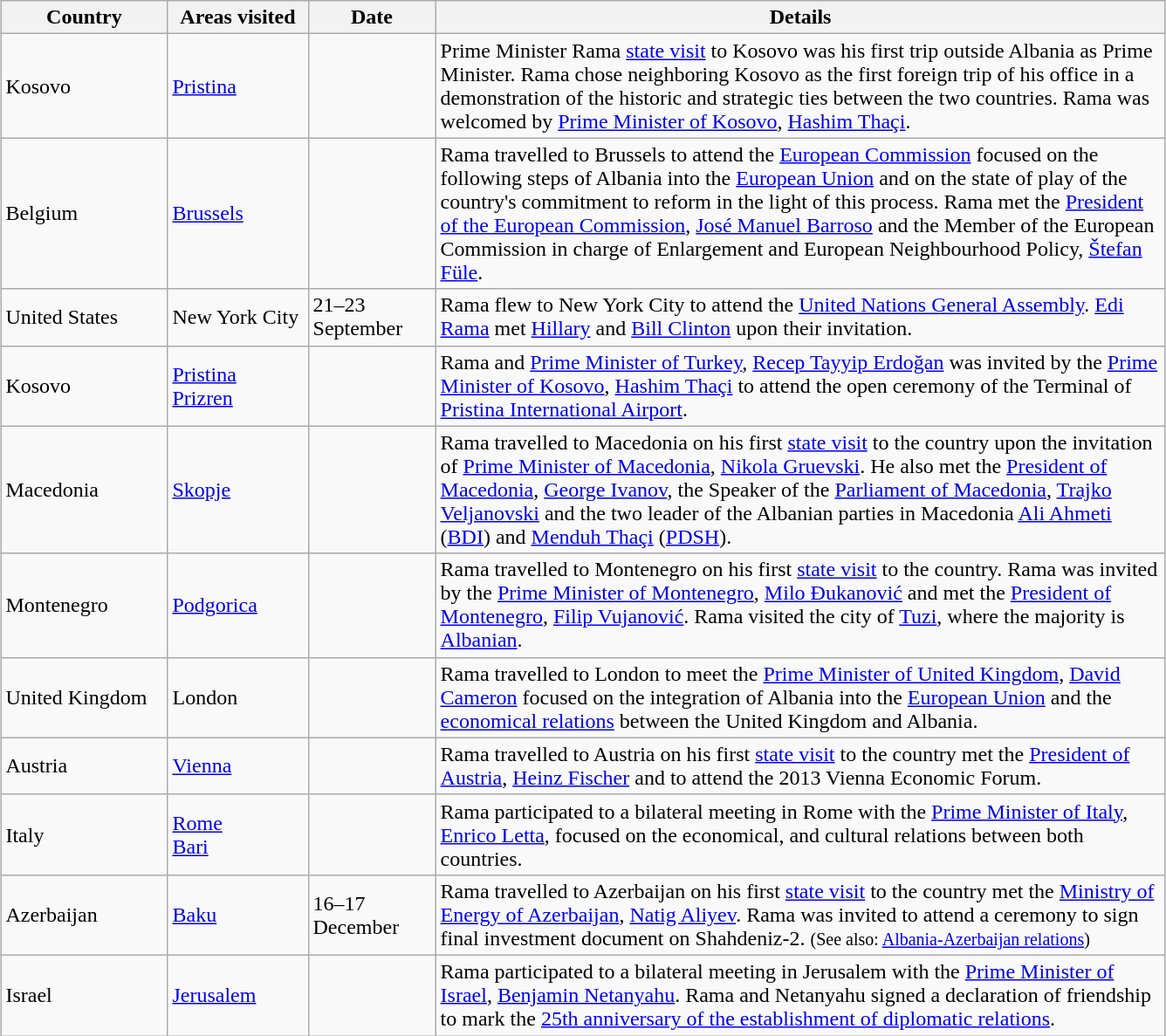<table class="wikitable sortable outercollapse" style="margin: 1em auto 1em auto">
<tr>
<th width=120>Country</th>
<th width=100>Areas visited</th>
<th width=90>Date</th>
<th width=550>Details</th>
</tr>
<tr>
<td> Kosovo</td>
<td><a href='#'>Pristina</a></td>
<td></td>
<td>Prime Minister Rama <a href='#'>state visit</a> to Kosovo was his first trip outside Albania as Prime Minister. Rama chose neighboring Kosovo as the first foreign trip of his office in a demonstration of the historic and strategic ties between the two countries. Rama was welcomed by <a href='#'>Prime Minister of Kosovo</a>, <a href='#'>Hashim Thaçi</a>.</td>
</tr>
<tr>
<td> Belgium</td>
<td><a href='#'>Brussels</a></td>
<td></td>
<td>Rama travelled to Brussels to attend the <a href='#'>European Commission</a> focused on the following steps of Albania into the <a href='#'>European Union</a> and on the state of play of the country's commitment to reform in the light of this process. Rama met the <a href='#'>President of the European Commission</a>, <a href='#'>José Manuel Barroso</a> and the Member of the European Commission in charge of Enlargement and European Neighbourhood Policy, <a href='#'>Štefan Füle</a>.</td>
</tr>
<tr>
<td> United States</td>
<td>New York City</td>
<td>21–23 September</td>
<td>Rama flew to New York City to attend the <a href='#'>United Nations General Assembly</a>. <a href='#'>Edi Rama</a> met <a href='#'>Hillary</a> and <a href='#'>Bill Clinton</a> upon their invitation.</td>
</tr>
<tr>
<td> Kosovo</td>
<td><a href='#'>Pristina</a> <br> <a href='#'>Prizren</a></td>
<td></td>
<td>Rama and <a href='#'>Prime Minister of Turkey</a>, <a href='#'>Recep Tayyip Erdoğan</a> was invited by the <a href='#'>Prime Minister of Kosovo</a>, <a href='#'>Hashim Thaçi</a> to attend the open ceremony of the Terminal of <a href='#'>Pristina International Airport</a>.</td>
</tr>
<tr>
<td> Macedonia</td>
<td><a href='#'>Skopje</a></td>
<td></td>
<td>Rama travelled to Macedonia on his first <a href='#'>state visit</a> to the country upon the invitation of <a href='#'>Prime Minister of Macedonia</a>, <a href='#'>Nikola Gruevski</a>. He also met the <a href='#'>President of Macedonia</a>, <a href='#'>George Ivanov</a>, the Speaker of the <a href='#'>Parliament of Macedonia</a>, <a href='#'>Trajko Veljanovski</a> and the two leader of the Albanian parties in Macedonia <a href='#'>Ali Ahmeti</a> (<a href='#'>BDI</a>) and <a href='#'>Menduh Thaçi</a> (<a href='#'>PDSH</a>).</td>
</tr>
<tr>
<td> Montenegro</td>
<td><a href='#'>Podgorica</a></td>
<td></td>
<td>Rama travelled to Montenegro on his first <a href='#'>state visit</a> to the country. Rama was invited by the <a href='#'>Prime Minister of Montenegro</a>, <a href='#'>Milo Đukanović</a> and met the <a href='#'>President of Montenegro</a>, <a href='#'>Filip Vujanović</a>. Rama visited the city of <a href='#'>Tuzi</a>, where the majority is <a href='#'>Albanian</a>.</td>
</tr>
<tr>
<td> United Kingdom</td>
<td>London</td>
<td></td>
<td>Rama travelled to London to meet the <a href='#'>Prime Minister of United Kingdom</a>, <a href='#'>David Cameron</a> focused on the integration of Albania into the <a href='#'>European Union</a> and the <a href='#'>economical relations</a> between the United Kingdom and Albania.</td>
</tr>
<tr>
<td> Austria</td>
<td><a href='#'>Vienna</a></td>
<td></td>
<td>Rama travelled to Austria on his first <a href='#'>state visit</a> to the country met the <a href='#'>President of Austria</a>, <a href='#'>Heinz Fischer</a> and to attend the 2013 Vienna Economic Forum.</td>
</tr>
<tr>
<td> Italy</td>
<td><a href='#'>Rome</a> <br> <a href='#'>Bari</a></td>
<td></td>
<td>Rama participated to a bilateral meeting in Rome with the <a href='#'>Prime Minister of Italy</a>, <a href='#'>Enrico Letta</a>, focused on the economical, and cultural relations between both countries.</td>
</tr>
<tr>
<td> Azerbaijan</td>
<td><a href='#'>Baku</a></td>
<td>16–17 December</td>
<td>Rama travelled to Azerbaijan on his first <a href='#'>state visit</a> to the country met the <a href='#'>Ministry of Energy of Azerbaijan</a>, <a href='#'>Natig Aliyev</a>. Rama was invited to attend a ceremony to sign final investment document on Shahdeniz-2. <small>(See also: <a href='#'>Albania-Azerbaijan relations</a>)</small></td>
</tr>
<tr>
<td> Israel</td>
<td><a href='#'>Jerusalem</a></td>
<td></td>
<td>Rama participated to a bilateral meeting in Jerusalem with the <a href='#'>Prime Minister of Israel</a>, <a href='#'>Benjamin Netanyahu</a>. Rama and Netanyahu signed a declaration of friendship to mark the <a href='#'>25th anniversary of the establishment of diplomatic relations</a>.</td>
</tr>
</table>
